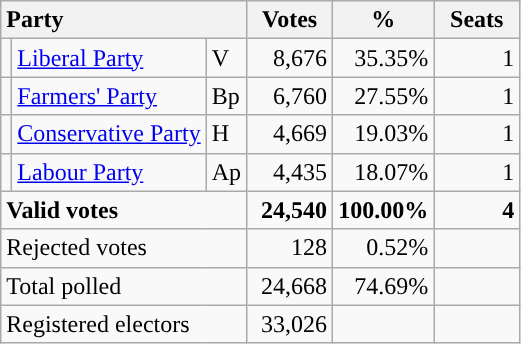<table class="wikitable" border="1" style="text-align:right;">
<tr>
<th style="text-align:left;" colspan=3>Party</th>
<th align=center width="50">Votes</th>
<th align=center width="50">%</th>
<th align=center width="50">Seats</th>
</tr>
<tr>
<td style="color:inherit;background:"></td>
<td align=left><a href='#'>Liberal Party</a></td>
<td align=left>V</td>
<td>8,676</td>
<td>35.35%</td>
<td>1</td>
</tr>
<tr>
<td style="color:inherit;background:"></td>
<td align=left><a href='#'>Farmers' Party</a></td>
<td align=left>Bp</td>
<td>6,760</td>
<td>27.55%</td>
<td>1</td>
</tr>
<tr>
<td style="color:inherit;background:"></td>
<td align=left><a href='#'>Conservative Party</a></td>
<td align=left>H</td>
<td>4,669</td>
<td>19.03%</td>
<td>1</td>
</tr>
<tr>
<td style="color:inherit;background:"></td>
<td align=left><a href='#'>Labour Party</a></td>
<td align=left>Ap</td>
<td>4,435</td>
<td>18.07%</td>
<td>1</td>
</tr>
<tr style="font-weight:bold">
<td align=left colspan=3>Valid votes</td>
<td>24,540</td>
<td>100.00%</td>
<td>4</td>
</tr>
<tr>
<td align=left colspan=3>Rejected votes</td>
<td>128</td>
<td>0.52%</td>
<td></td>
</tr>
<tr>
<td align=left colspan=3>Total polled</td>
<td>24,668</td>
<td>74.69%</td>
<td></td>
</tr>
<tr>
<td align=left colspan=3>Registered electors</td>
<td>33,026</td>
<td></td>
<td></td>
</tr>
</table>
